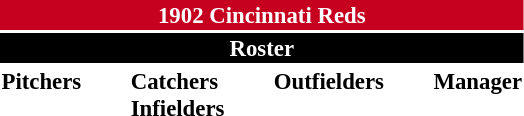<table class="toccolours" style="font-size: 95%;">
<tr>
<th colspan="10" style="background-color: #c6011f; color: white; text-align: center;">1902 Cincinnati Reds</th>
</tr>
<tr>
<td colspan="10" style="background-color: black; color: white; text-align: center;"><strong>Roster</strong></td>
</tr>
<tr>
<td valign="top"><strong>Pitchers</strong><br>










</td>
<td width="25px"></td>
<td valign="top"><strong>Catchers</strong><br>
<strong>Infielders</strong>






</td>
<td width="25px"></td>
<td valign="top"><strong>Outfielders</strong><br>






</td>
<td width="25px"></td>
<td valign="top"><strong>Manager</strong><br>

</td>
</tr>
</table>
